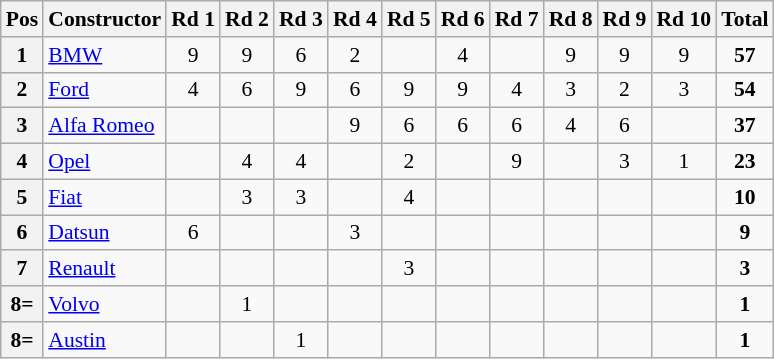<table class="wikitable" style="font-size: 90%;">
<tr>
<th>Pos</th>
<th>Constructor</th>
<th>Rd 1</th>
<th>Rd 2</th>
<th>Rd 3</th>
<th>Rd 4</th>
<th>Rd 5</th>
<th>Rd 6</th>
<th>Rd 7</th>
<th>Rd 8</th>
<th>Rd 9</th>
<th>Rd 10</th>
<th>Total</th>
</tr>
<tr>
<th>1</th>
<td> <a href='#'>BMW</a></td>
<td align="center">9</td>
<td align="center">9</td>
<td align="center">6</td>
<td align="center">2</td>
<td></td>
<td align="center">4</td>
<td></td>
<td align="center">9</td>
<td align="center">9</td>
<td align="center">9</td>
<td align="center"><strong>57</strong></td>
</tr>
<tr>
<th>2</th>
<td> <a href='#'>Ford</a></td>
<td align="center">4</td>
<td align="center">6</td>
<td align="center">9</td>
<td align="center">6</td>
<td align="center">9</td>
<td align="center">9</td>
<td align="center">4</td>
<td align="center">3</td>
<td align="center">2</td>
<td align="center">3</td>
<td align="center"><strong>54</strong></td>
</tr>
<tr>
<th>3</th>
<td> <a href='#'>Alfa Romeo</a></td>
<td></td>
<td></td>
<td></td>
<td align="center">9</td>
<td align="center">6</td>
<td align="center">6</td>
<td align="center">6</td>
<td align="center">4</td>
<td align="center">6</td>
<td></td>
<td align="center"><strong>37</strong></td>
</tr>
<tr>
<th>4</th>
<td> <a href='#'>Opel</a></td>
<td></td>
<td align="center">4</td>
<td align="center">4</td>
<td></td>
<td align="center">2</td>
<td></td>
<td align="center">9</td>
<td></td>
<td align="center">3</td>
<td align="center">1</td>
<td align="center"><strong>23</strong></td>
</tr>
<tr>
<th>5</th>
<td> <a href='#'>Fiat</a></td>
<td></td>
<td align="center">3</td>
<td align="center">3</td>
<td></td>
<td align="center">4</td>
<td></td>
<td></td>
<td></td>
<td></td>
<td></td>
<td align="center"><strong>10</strong></td>
</tr>
<tr>
<th>6</th>
<td> <a href='#'>Datsun</a></td>
<td align="center">6</td>
<td></td>
<td></td>
<td align="center">3</td>
<td></td>
<td></td>
<td></td>
<td></td>
<td></td>
<td></td>
<td align="center"><strong>9</strong></td>
</tr>
<tr>
<th>7</th>
<td> <a href='#'>Renault</a></td>
<td></td>
<td></td>
<td></td>
<td></td>
<td align="center">3</td>
<td></td>
<td></td>
<td></td>
<td></td>
<td></td>
<td align="center"><strong>3</strong></td>
</tr>
<tr>
<th>8=</th>
<td> <a href='#'>Volvo</a></td>
<td></td>
<td align="center">1</td>
<td></td>
<td></td>
<td></td>
<td></td>
<td></td>
<td></td>
<td></td>
<td></td>
<td align="center"><strong>1</strong></td>
</tr>
<tr>
<th>8=</th>
<td> <a href='#'>Austin</a></td>
<td></td>
<td></td>
<td align="center">1</td>
<td></td>
<td></td>
<td></td>
<td></td>
<td></td>
<td></td>
<td></td>
<td align="center"><strong>1</strong></td>
</tr>
</table>
